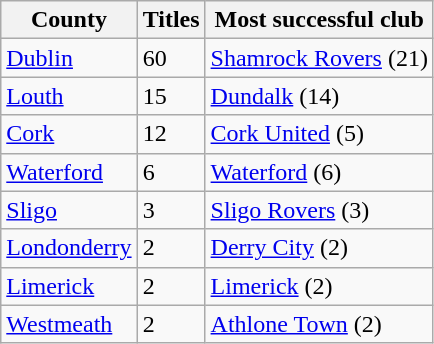<table class="wikitable sortable">
<tr>
<th>County</th>
<th>Titles</th>
<th>Most successful club</th>
</tr>
<tr>
<td> <a href='#'>Dublin</a></td>
<td>60</td>
<td><a href='#'>Shamrock Rovers</a> (21)</td>
</tr>
<tr>
<td> <a href='#'>Louth</a></td>
<td>15</td>
<td><a href='#'>Dundalk</a> (14)</td>
</tr>
<tr>
<td> <a href='#'>Cork</a></td>
<td>12</td>
<td><a href='#'>Cork United</a> (5)</td>
</tr>
<tr>
<td> <a href='#'>Waterford</a></td>
<td>6</td>
<td><a href='#'>Waterford</a> (6)</td>
</tr>
<tr>
<td> <a href='#'>Sligo</a></td>
<td>3</td>
<td><a href='#'>Sligo Rovers</a> (3)</td>
</tr>
<tr>
<td> <a href='#'>Londonderry</a></td>
<td>2</td>
<td><a href='#'>Derry City</a> (2)</td>
</tr>
<tr>
<td> <a href='#'>Limerick</a></td>
<td>2</td>
<td><a href='#'>Limerick</a> (2)</td>
</tr>
<tr>
<td> <a href='#'>Westmeath</a></td>
<td>2</td>
<td><a href='#'>Athlone Town</a> (2)</td>
</tr>
</table>
